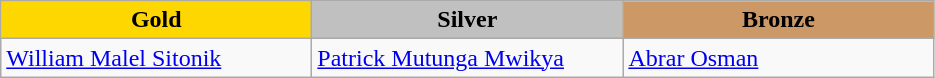<table class="wikitable" style="text-align:left">
<tr align="center">
<td width=200 bgcolor=gold><strong>Gold</strong></td>
<td width=200 bgcolor=silver><strong>Silver</strong></td>
<td width=200 bgcolor=CC9966><strong>Bronze</strong></td>
</tr>
<tr>
<td><a href='#'>William Malel Sitonik</a> <br></td>
<td><a href='#'>Patrick Mutunga Mwikya</a> <br></td>
<td><a href='#'>Abrar Osman</a> <br></td>
</tr>
</table>
